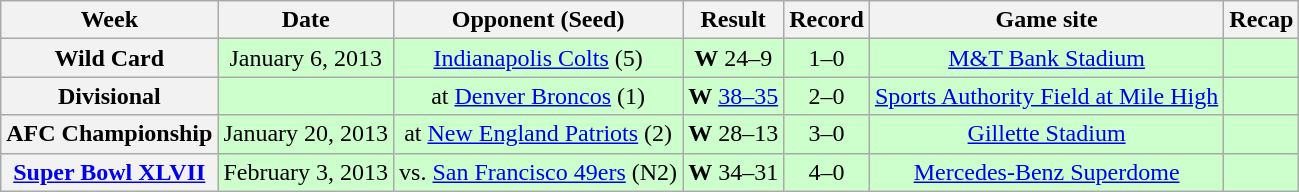<table class="wikitable" style="text-align:center">
<tr>
<th>Week</th>
<th>Date</th>
<th>Opponent (Seed)</th>
<th>Result</th>
<th>Record</th>
<th>Game site</th>
<th>Recap</th>
</tr>
<tr style="background:#cfc">
<th>Wild Card</th>
<td>January 6, 2013</td>
<td><a href='#'>Indianapolis Colts</a> (5)</td>
<td><strong>W</strong> 24–9</td>
<td>1–0</td>
<td><a href='#'>M&T Bank Stadium</a></td>
<td></td>
</tr>
<tr style="background:#cfc">
<th>Divisional</th>
<td></td>
<td>at <a href='#'>Denver Broncos</a> (1)</td>
<td><strong>W</strong> <a href='#'>38–35 </a></td>
<td>2–0</td>
<td><a href='#'>Sports Authority Field at Mile High</a></td>
<td></td>
</tr>
<tr style="background:#cfc">
<th>AFC Championship</th>
<td>January 20, 2013</td>
<td>at <a href='#'>New England Patriots</a> (2)</td>
<td><strong>W</strong> 28–13</td>
<td>3–0</td>
<td><a href='#'>Gillette Stadium</a></td>
<td></td>
</tr>
<tr style="background:#cfc">
<th><a href='#'>Super Bowl XLVII</a></th>
<td>February 3, 2013</td>
<td>vs. <a href='#'>San Francisco 49ers</a> (N2)</td>
<td><strong>W</strong> 34–31</td>
<td>4–0</td>
<td><a href='#'>Mercedes-Benz Superdome</a></td>
<td></td>
</tr>
</table>
